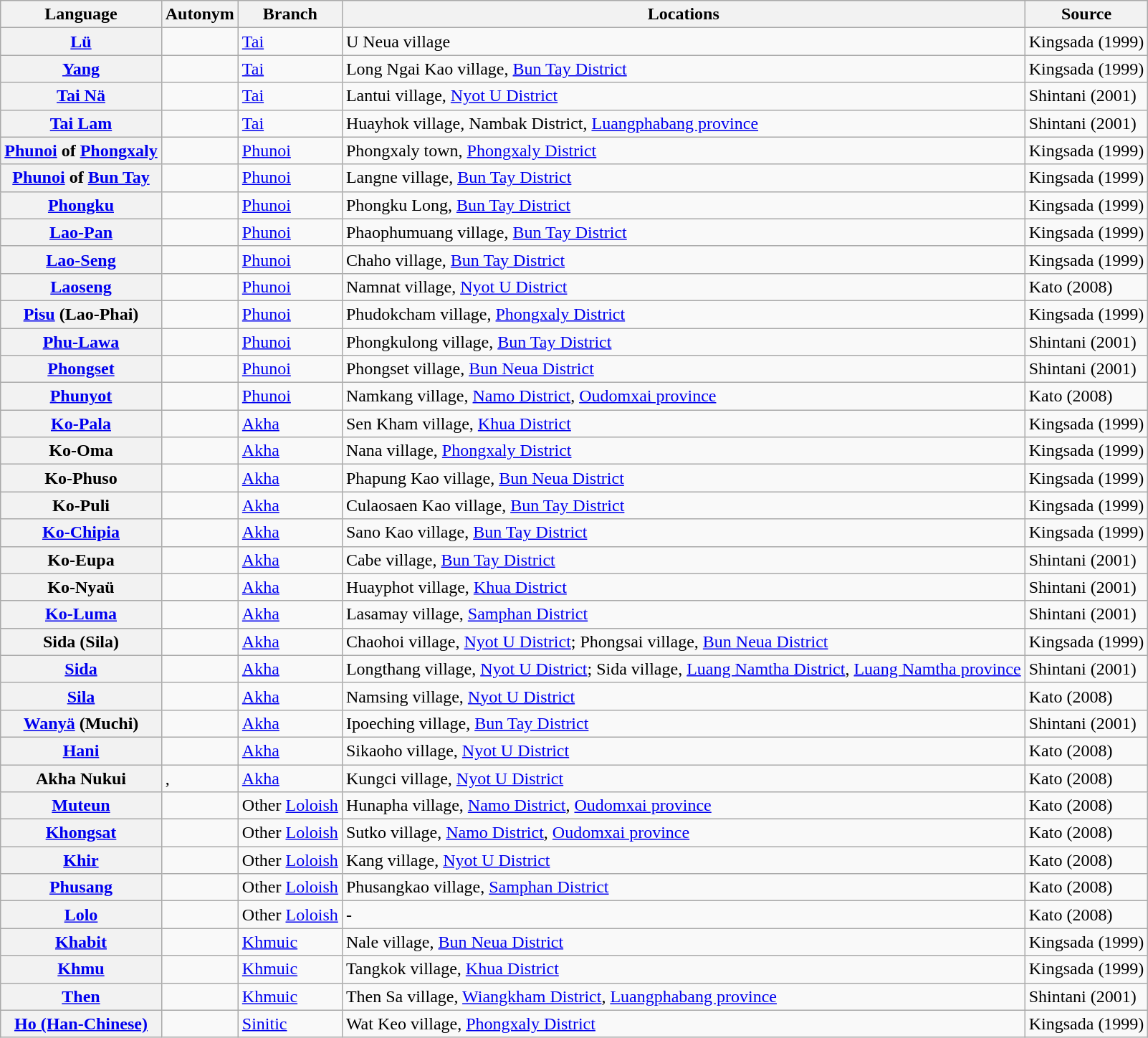<table class="wikitable sortable">
<tr>
<th c=01>Language</th>
<th c=02>Autonym</th>
<th c=03>Branch</th>
<th c=04>Locations</th>
<th c=05>Source</th>
</tr>
<tr>
<th c=01><a href='#'>Lü</a></th>
<td c=02><em></em></td>
<td c=03><a href='#'>Tai</a></td>
<td c=04>U Neua village</td>
<td c=05>Kingsada (1999)</td>
</tr>
<tr>
<th c=01><a href='#'>Yang</a></th>
<td c=02><em></em></td>
<td c=03><a href='#'>Tai</a></td>
<td c=04>Long Ngai Kao village, <a href='#'>Bun Tay District</a></td>
<td c=05>Kingsada (1999)</td>
</tr>
<tr>
<th c=01><a href='#'>Tai Nä</a></th>
<td c=02><em></em></td>
<td c=03><a href='#'>Tai</a></td>
<td c=04>Lantui village, <a href='#'>Nyot U District</a></td>
<td c=05>Shintani (2001)</td>
</tr>
<tr>
<th c=01><a href='#'>Tai Lam</a></th>
<td c=02><em></em></td>
<td c=03><a href='#'>Tai</a></td>
<td c=04>Huayhok village, Nambak District, <a href='#'>Luangphabang province</a></td>
<td c=05>Shintani (2001)</td>
</tr>
<tr>
<th c=01><a href='#'>Phunoi</a> of <a href='#'>Phongxaly</a></th>
<td c=02><em></em></td>
<td c=03><a href='#'>Phunoi</a></td>
<td c=04>Phongxaly town, <a href='#'>Phongxaly District</a></td>
<td c=05>Kingsada (1999)</td>
</tr>
<tr>
<th c=01><a href='#'>Phunoi</a> of <a href='#'>Bun Tay</a></th>
<td c=02><em></em></td>
<td c=03><a href='#'>Phunoi</a></td>
<td c=04>Langne village, <a href='#'>Bun Tay District</a></td>
<td c=05>Kingsada (1999)</td>
</tr>
<tr>
<th c=01><a href='#'>Phongku</a></th>
<td c=02><em></em></td>
<td c=03><a href='#'>Phunoi</a></td>
<td c=04>Phongku Long, <a href='#'>Bun Tay District</a></td>
<td c=05>Kingsada (1999)</td>
</tr>
<tr>
<th c=01><a href='#'>Lao-Pan</a></th>
<td c=02><em></em></td>
<td c=03><a href='#'>Phunoi</a></td>
<td c=04>Phaophumuang village, <a href='#'>Bun Tay District</a></td>
<td c=05>Kingsada (1999)</td>
</tr>
<tr>
<th c=01><a href='#'>Lao-Seng</a></th>
<td c=02><em></em></td>
<td c=03><a href='#'>Phunoi</a></td>
<td c=04>Chaho village, <a href='#'>Bun Tay District</a></td>
<td c=05>Kingsada (1999)</td>
</tr>
<tr>
<th c=01><a href='#'>Laoseng</a></th>
<td c=02><em></em></td>
<td c=03><a href='#'>Phunoi</a></td>
<td c=04>Namnat village, <a href='#'>Nyot U District</a></td>
<td c=05>Kato (2008)</td>
</tr>
<tr>
<th c=01><a href='#'>Pisu</a> (Lao-Phai)</th>
<td c=02><em></em></td>
<td c=03><a href='#'>Phunoi</a></td>
<td c=04>Phudokcham village, <a href='#'>Phongxaly District</a></td>
<td c=05>Kingsada (1999)</td>
</tr>
<tr>
<th c=01><a href='#'>Phu-Lawa</a></th>
<td c=02><em></em></td>
<td c=03><a href='#'>Phunoi</a></td>
<td c=04>Phongkulong village, <a href='#'>Bun Tay District</a></td>
<td c=05>Shintani (2001)</td>
</tr>
<tr>
<th c=01><a href='#'>Phongset</a></th>
<td c=02><em></em></td>
<td c=03><a href='#'>Phunoi</a></td>
<td c=04>Phongset village, <a href='#'>Bun Neua District</a></td>
<td c=05>Shintani (2001)</td>
</tr>
<tr>
<th c=01><a href='#'>Phunyot</a></th>
<td c=02><em></em></td>
<td c=03><a href='#'>Phunoi</a></td>
<td c=04>Namkang village, <a href='#'>Namo District</a>, <a href='#'>Oudomxai province</a></td>
<td c=05>Kato (2008)</td>
</tr>
<tr>
<th c=01><a href='#'>Ko-Pala</a></th>
<td c=02><em></em></td>
<td c=03><a href='#'>Akha</a></td>
<td c=04>Sen Kham village, <a href='#'>Khua District</a></td>
<td c=05>Kingsada (1999)</td>
</tr>
<tr>
<th c=01>Ko-Oma</th>
<td c=02><em></em></td>
<td c=03><a href='#'>Akha</a></td>
<td c=04>Nana village, <a href='#'>Phongxaly District</a></td>
<td c=05>Kingsada (1999)</td>
</tr>
<tr>
<th c=01>Ko-Phuso</th>
<td c=02><em></em></td>
<td c=03><a href='#'>Akha</a></td>
<td c=04>Phapung Kao village, <a href='#'>Bun Neua District</a></td>
<td c=05>Kingsada (1999)</td>
</tr>
<tr>
<th c=01>Ko-Puli</th>
<td c=02><em></em></td>
<td c=03><a href='#'>Akha</a></td>
<td c=04>Culaosaen Kao village, <a href='#'>Bun Tay District</a></td>
<td c=05>Kingsada (1999)</td>
</tr>
<tr>
<th c=01><a href='#'>Ko-Chipia</a></th>
<td c=02><em></em></td>
<td c=03><a href='#'>Akha</a></td>
<td c=04>Sano Kao village, <a href='#'>Bun Tay District</a></td>
<td c=05>Kingsada (1999)</td>
</tr>
<tr>
<th c=01>Ko-Eupa</th>
<td c=02><em></em></td>
<td c=03><a href='#'>Akha</a></td>
<td c=04>Cabe village, <a href='#'>Bun Tay District</a></td>
<td c=05>Shintani (2001)</td>
</tr>
<tr>
<th c=01>Ko-Nyaü</th>
<td c=02><em></em></td>
<td c=03><a href='#'>Akha</a></td>
<td c=04>Huayphot village, <a href='#'>Khua District</a></td>
<td c=05>Shintani (2001)</td>
</tr>
<tr>
<th c=01><a href='#'>Ko-Luma</a></th>
<td c=02><em></em></td>
<td c=03><a href='#'>Akha</a></td>
<td c=04>Lasamay village, <a href='#'>Samphan District</a></td>
<td c=05>Shintani (2001)</td>
</tr>
<tr>
<th c=01>Sida (Sila)</th>
<td c=02><em></em></td>
<td c=03><a href='#'>Akha</a></td>
<td c=04>Chaohoi village, <a href='#'>Nyot U District</a>; Phongsai village, <a href='#'>Bun Neua District</a></td>
<td c=05>Kingsada (1999)</td>
</tr>
<tr>
<th c=01><a href='#'>Sida</a></th>
<td c=02><em></em></td>
<td c=03><a href='#'>Akha</a></td>
<td c=04>Longthang village, <a href='#'>Nyot U District</a>; Sida village, <a href='#'>Luang Namtha District</a>, <a href='#'>Luang Namtha province</a></td>
<td c=05>Shintani (2001)</td>
</tr>
<tr>
<th c=01><a href='#'>Sila</a></th>
<td c=02><em></em></td>
<td c=03><a href='#'>Akha</a></td>
<td c=04>Namsing village, <a href='#'>Nyot U District</a></td>
<td c=05>Kato (2008)</td>
</tr>
<tr>
<th c=01><a href='#'>Wanyä</a> (Muchi)</th>
<td c=02><em></em></td>
<td c=03><a href='#'>Akha</a></td>
<td c=04>Ipoeching village, <a href='#'>Bun Tay District</a></td>
<td c=05>Shintani (2001)</td>
</tr>
<tr>
<th c=01><a href='#'>Hani</a></th>
<td c=02><em></em></td>
<td c=03><a href='#'>Akha</a></td>
<td c=04>Sikaoho village, <a href='#'>Nyot U District</a></td>
<td c=05>Kato (2008)</td>
</tr>
<tr>
<th c=01>Akha Nukui</th>
<td c=02><em></em>, <em></em></td>
<td c=03><a href='#'>Akha</a></td>
<td c=04>Kungci village, <a href='#'>Nyot U District</a></td>
<td c=05>Kato (2008)</td>
</tr>
<tr>
<th c=01><a href='#'>Muteun</a></th>
<td c=02><em></em></td>
<td c=03>Other <a href='#'>Loloish</a></td>
<td c=04>Hunapha village, <a href='#'>Namo District</a>, <a href='#'>Oudomxai province</a></td>
<td c=05>Kato (2008)</td>
</tr>
<tr>
<th c=01><a href='#'>Khongsat</a></th>
<td c=02><em></em></td>
<td c=03>Other <a href='#'>Loloish</a></td>
<td c=04>Sutko village, <a href='#'>Namo District</a>, <a href='#'>Oudomxai province</a></td>
<td c=05>Kato (2008)</td>
</tr>
<tr>
<th c=01><a href='#'>Khir</a></th>
<td c=02><em></em></td>
<td c=03>Other <a href='#'>Loloish</a></td>
<td c=04>Kang village, <a href='#'>Nyot U District</a></td>
<td c=05>Kato (2008)</td>
</tr>
<tr>
<th c=01><a href='#'>Phusang</a></th>
<td c=02><em></em></td>
<td c=03>Other <a href='#'>Loloish</a></td>
<td c=04>Phusangkao village, <a href='#'>Samphan District</a></td>
<td c=05>Kato (2008)</td>
</tr>
<tr>
<th c=01><a href='#'>Lolo</a></th>
<td c=02><em></em></td>
<td c=03>Other <a href='#'>Loloish</a></td>
<td c=04>-</td>
<td c=05>Kato (2008)</td>
</tr>
<tr>
<th c=01><a href='#'>Khabit</a></th>
<td c=02><em></em></td>
<td c=03><a href='#'>Khmuic</a></td>
<td c=04>Nale village, <a href='#'>Bun Neua District</a></td>
<td c=05>Kingsada (1999)</td>
</tr>
<tr>
<th c=01><a href='#'>Khmu</a></th>
<td c=02><em></em></td>
<td c=03><a href='#'>Khmuic</a></td>
<td c=04>Tangkok village, <a href='#'>Khua District</a></td>
<td c=05>Kingsada (1999)</td>
</tr>
<tr>
<th c=01><a href='#'>Then</a></th>
<td c=02><em></em></td>
<td c=03><a href='#'>Khmuic</a></td>
<td c=04>Then Sa village, <a href='#'>Wiangkham District</a>, <a href='#'>Luangphabang province</a></td>
<td c=05>Shintani (2001)</td>
</tr>
<tr>
<th c=01><a href='#'>Ho (Han-Chinese)</a></th>
<td c=02><em></em></td>
<td c=03><a href='#'>Sinitic</a></td>
<td c=04>Wat Keo village, <a href='#'>Phongxaly District</a></td>
<td c=05>Kingsada (1999)</td>
</tr>
</table>
